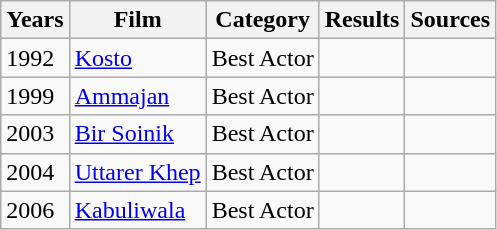<table class = "wikitable sortable">
<tr>
<th>Years</th>
<th>Film</th>
<th>Category</th>
<th>Results</th>
<th>Sources</th>
</tr>
<tr>
<td>1992</td>
<td><a href='#'>Kosto</a></td>
<td>Best Actor</td>
<td></td>
<td></td>
</tr>
<tr>
<td>1999</td>
<td><a href='#'>Ammajan</a></td>
<td>Best Actor</td>
<td></td>
<td></td>
</tr>
<tr>
<td>2003</td>
<td><a href='#'>Bir Soinik</a></td>
<td>Best Actor</td>
<td></td>
<td></td>
</tr>
<tr>
<td>2004</td>
<td><a href='#'>Uttarer Khep</a></td>
<td>Best Actor</td>
<td></td>
<td></td>
</tr>
<tr>
<td>2006</td>
<td><a href='#'>Kabuliwala</a></td>
<td>Best Actor</td>
<td></td>
<td></td>
</tr>
</table>
